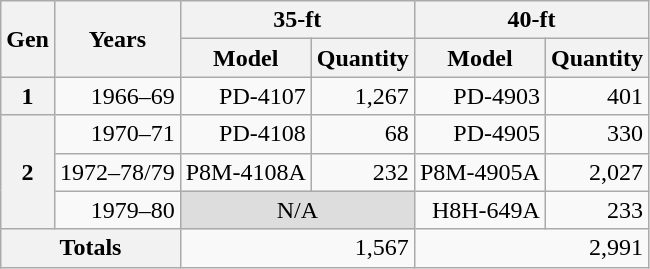<table class="wikitable" style="text-align:right;">
<tr>
<th rowspan=2>Gen</th>
<th rowspan=2>Years</th>
<th colspan=2>35-ft</th>
<th colspan=2>40-ft</th>
</tr>
<tr>
<th>Model</th>
<th>Quantity</th>
<th>Model</th>
<th>Quantity</th>
</tr>
<tr>
<th>1</th>
<td>1966–69</td>
<td>PD-4107</td>
<td>1,267</td>
<td>PD-4903</td>
<td>401</td>
</tr>
<tr>
<th rowspan=3>2</th>
<td>1970–71</td>
<td>PD-4108</td>
<td>68</td>
<td>PD-4905</td>
<td>330</td>
</tr>
<tr>
<td>1972–78/79</td>
<td>P8M-4108A</td>
<td>232</td>
<td>P8M-4905A</td>
<td>2,027</td>
</tr>
<tr>
<td>1979–80</td>
<td colspan="2" style="background:#ddd;text-align:center;">N/A</td>
<td>H8H-649A</td>
<td>233</td>
</tr>
<tr>
<th colspan=2>Totals</th>
<td colspan=2>1,567</td>
<td colspan=2>2,991</td>
</tr>
</table>
